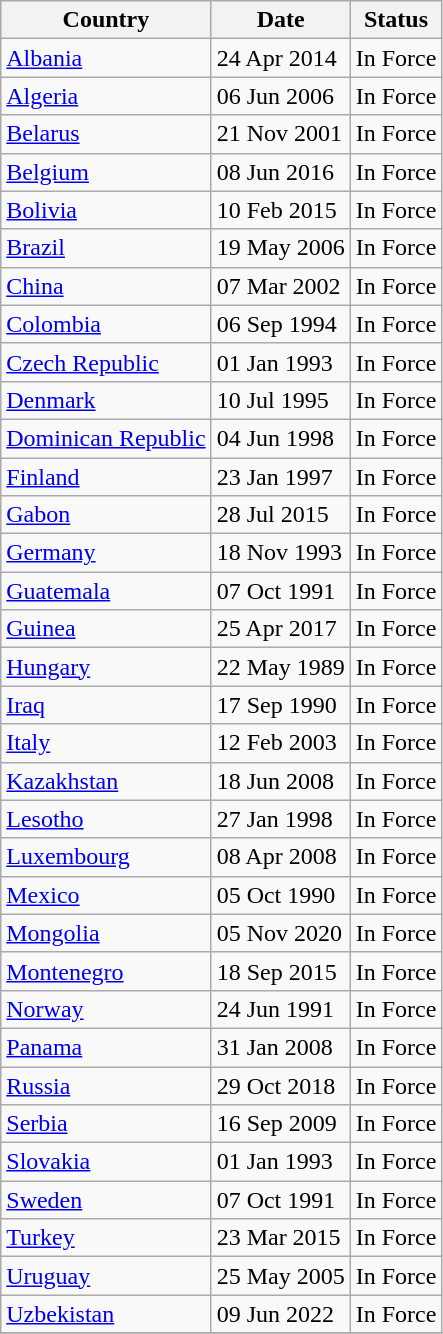<table class="wikitable">
<tr>
<th>Country</th>
<th>Date</th>
<th>Status</th>
</tr>
<tr>
<td><a href='#'>Albania</a></td>
<td>24 Apr 2014</td>
<td>In Force</td>
</tr>
<tr>
<td><a href='#'>Algeria</a></td>
<td>06 Jun 2006</td>
<td>In Force</td>
</tr>
<tr>
<td><a href='#'>Belarus</a></td>
<td>21 Nov 2001</td>
<td>In Force</td>
</tr>
<tr>
<td><a href='#'>Belgium</a></td>
<td>08 Jun 2016</td>
<td>In Force</td>
</tr>
<tr>
<td><a href='#'>Bolivia</a></td>
<td>10 Feb 2015</td>
<td>In Force</td>
</tr>
<tr>
<td><a href='#'>Brazil</a></td>
<td>19 May 2006</td>
<td>In Force</td>
</tr>
<tr>
<td><a href='#'>China</a></td>
<td>07 Mar 2002</td>
<td>In Force</td>
</tr>
<tr>
<td><a href='#'>Colombia</a></td>
<td>06 Sep 1994</td>
<td>In Force</td>
</tr>
<tr>
<td><a href='#'>Czech Republic</a></td>
<td>01 Jan 1993</td>
<td>In Force</td>
</tr>
<tr>
<td><a href='#'>Denmark</a></td>
<td>10 Jul 1995</td>
<td>In Force</td>
</tr>
<tr>
<td><a href='#'>Dominican Republic</a></td>
<td>04 Jun 1998</td>
<td>In Force</td>
</tr>
<tr>
<td><a href='#'>Finland</a></td>
<td>23 Jan 1997</td>
<td>In Force</td>
</tr>
<tr>
<td><a href='#'>Gabon</a></td>
<td>28 Jul 2015</td>
<td>In Force</td>
</tr>
<tr>
<td><a href='#'>Germany</a></td>
<td>18 Nov 1993</td>
<td>In Force</td>
</tr>
<tr>
<td><a href='#'>Guatemala</a></td>
<td>07 Oct 1991</td>
<td>In Force</td>
</tr>
<tr>
<td><a href='#'>Guinea</a></td>
<td>25 Apr 2017</td>
<td>In Force</td>
</tr>
<tr>
<td><a href='#'>Hungary</a></td>
<td>22 May 1989</td>
<td>In Force</td>
</tr>
<tr>
<td><a href='#'>Iraq</a></td>
<td>17 Sep 1990</td>
<td>In Force</td>
</tr>
<tr>
<td><a href='#'>Italy</a></td>
<td>12 Feb 2003</td>
<td>In Force</td>
</tr>
<tr>
<td><a href='#'>Kazakhstan</a></td>
<td>18 Jun 2008</td>
<td>In Force</td>
</tr>
<tr>
<td><a href='#'>Lesotho</a></td>
<td>27 Jan 1998</td>
<td>In Force</td>
</tr>
<tr>
<td><a href='#'>Luxembourg</a></td>
<td>08 Apr 2008</td>
<td>In Force</td>
</tr>
<tr>
<td><a href='#'>Mexico</a></td>
<td>05 Oct 1990</td>
<td>In Force</td>
</tr>
<tr>
<td><a href='#'>Mongolia</a></td>
<td>05 Nov 2020</td>
<td>In Force</td>
</tr>
<tr>
<td><a href='#'>Montenegro</a></td>
<td>18 Sep 2015</td>
<td>In Force</td>
</tr>
<tr>
<td><a href='#'>Norway</a></td>
<td>24 Jun 1991</td>
<td>In Force</td>
</tr>
<tr>
<td><a href='#'>Panama</a></td>
<td>31 Jan 2008</td>
<td>In Force</td>
</tr>
<tr>
<td><a href='#'>Russia</a></td>
<td>29 Oct 2018</td>
<td>In Force</td>
</tr>
<tr>
<td><a href='#'>Serbia</a></td>
<td>16 Sep 2009</td>
<td>In Force</td>
</tr>
<tr>
<td><a href='#'>Slovakia</a></td>
<td>01 Jan 1993</td>
<td>In Force</td>
</tr>
<tr>
<td><a href='#'>Sweden</a></td>
<td>07 Oct 1991</td>
<td>In Force</td>
</tr>
<tr>
<td><a href='#'>Turkey</a></td>
<td>23 Mar 2015</td>
<td>In Force</td>
</tr>
<tr>
<td><a href='#'>Uruguay</a></td>
<td>25 May 2005</td>
<td>In Force</td>
</tr>
<tr>
<td><a href='#'>Uzbekistan</a></td>
<td>09 Jun 2022</td>
<td>In Force</td>
</tr>
<tr>
</tr>
</table>
